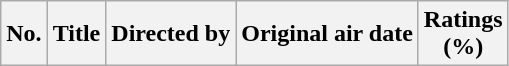<table class="wikitable">
<tr>
<th>No.</th>
<th>Title</th>
<th>Directed by</th>
<th>Original air date</th>
<th>Ratings<br>(%)<br>





</th>
</tr>
</table>
